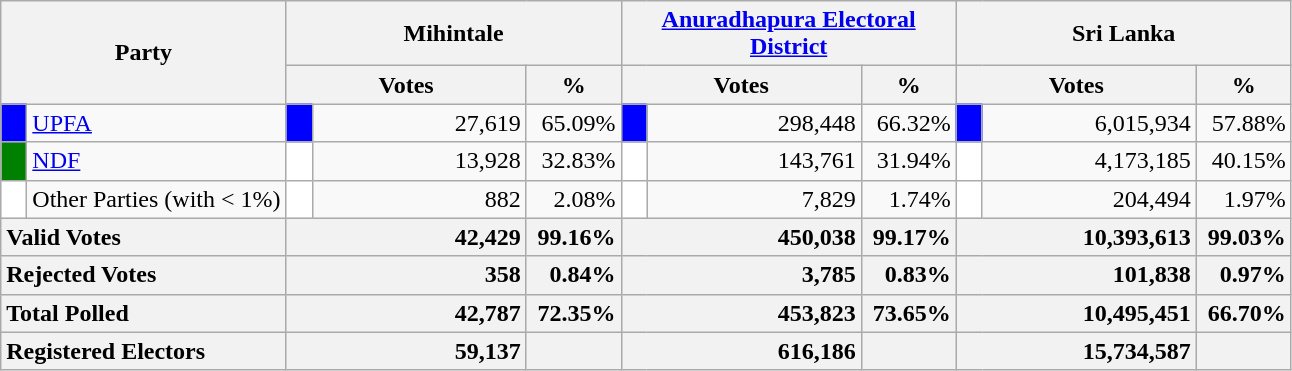<table class="wikitable">
<tr>
<th colspan="2" width="144px"rowspan="2">Party</th>
<th colspan="3" width="216px">Mihintale</th>
<th colspan="3" width="216px"><a href='#'>Anuradhapura Electoral District</a></th>
<th colspan="3" width="216px">Sri Lanka</th>
</tr>
<tr>
<th colspan="2" width="144px">Votes</th>
<th>%</th>
<th colspan="2" width="144px">Votes</th>
<th>%</th>
<th colspan="2" width="144px">Votes</th>
<th>%</th>
</tr>
<tr>
<td style="background-color:blue;" width="10px"></td>
<td style="text-align:left;"><a href='#'>UPFA</a></td>
<td style="background-color:blue;" width="10px"></td>
<td style="text-align:right;">27,619</td>
<td style="text-align:right;">65.09%</td>
<td style="background-color:blue;" width="10px"></td>
<td style="text-align:right;">298,448</td>
<td style="text-align:right;">66.32%</td>
<td style="background-color:blue;" width="10px"></td>
<td style="text-align:right;">6,015,934</td>
<td style="text-align:right;">57.88%</td>
</tr>
<tr>
<td style="background-color:green;" width="10px"></td>
<td style="text-align:left;"><a href='#'>NDF</a></td>
<td style="background-color:white;" width="10px"></td>
<td style="text-align:right;">13,928</td>
<td style="text-align:right;">32.83%</td>
<td style="background-color:white;" width="10px"></td>
<td style="text-align:right;">143,761</td>
<td style="text-align:right;">31.94%</td>
<td style="background-color:white;" width="10px"></td>
<td style="text-align:right;">4,173,185</td>
<td style="text-align:right;">40.15%</td>
</tr>
<tr>
<td style="background-color:white;" width="10px"></td>
<td style="text-align:left;">Other Parties (with < 1%)</td>
<td style="background-color:white;" width="10px"></td>
<td style="text-align:right;">882</td>
<td style="text-align:right;">2.08%</td>
<td style="background-color:white;" width="10px"></td>
<td style="text-align:right;">7,829</td>
<td style="text-align:right;">1.74%</td>
<td style="background-color:white;" width="10px"></td>
<td style="text-align:right;">204,494</td>
<td style="text-align:right;">1.97%</td>
</tr>
<tr>
<th colspan="2" width="144px"style="text-align:left;">Valid Votes</th>
<th style="text-align:right;"colspan="2" width="144px">42,429</th>
<th style="text-align:right;">99.16%</th>
<th style="text-align:right;"colspan="2" width="144px">450,038</th>
<th style="text-align:right;">99.17%</th>
<th style="text-align:right;"colspan="2" width="144px">10,393,613</th>
<th style="text-align:right;">99.03%</th>
</tr>
<tr>
<th colspan="2" width="144px"style="text-align:left;">Rejected Votes</th>
<th style="text-align:right;"colspan="2" width="144px">358</th>
<th style="text-align:right;">0.84%</th>
<th style="text-align:right;"colspan="2" width="144px">3,785</th>
<th style="text-align:right;">0.83%</th>
<th style="text-align:right;"colspan="2" width="144px">101,838</th>
<th style="text-align:right;">0.97%</th>
</tr>
<tr>
<th colspan="2" width="144px"style="text-align:left;">Total Polled</th>
<th style="text-align:right;"colspan="2" width="144px">42,787</th>
<th style="text-align:right;">72.35%</th>
<th style="text-align:right;"colspan="2" width="144px">453,823</th>
<th style="text-align:right;">73.65%</th>
<th style="text-align:right;"colspan="2" width="144px">10,495,451</th>
<th style="text-align:right;">66.70%</th>
</tr>
<tr>
<th colspan="2" width="144px"style="text-align:left;">Registered Electors</th>
<th style="text-align:right;"colspan="2" width="144px">59,137</th>
<th></th>
<th style="text-align:right;"colspan="2" width="144px">616,186</th>
<th></th>
<th style="text-align:right;"colspan="2" width="144px">15,734,587</th>
<th></th>
</tr>
</table>
